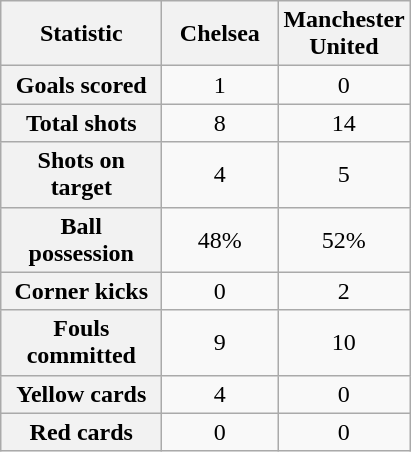<table class="wikitable plainrowheaders" style="text-align:center">
<tr>
<th scope="col" style="width:100px">Statistic</th>
<th scope="col" style="width:70px">Chelsea</th>
<th scope="col" style="width:70px">Manchester United</th>
</tr>
<tr>
<th scope=row>Goals scored</th>
<td>1</td>
<td>0</td>
</tr>
<tr>
<th scope=row>Total shots</th>
<td>8</td>
<td>14</td>
</tr>
<tr>
<th scope=row>Shots on target</th>
<td>4</td>
<td>5</td>
</tr>
<tr>
<th scope=row>Ball possession</th>
<td>48%</td>
<td>52%</td>
</tr>
<tr>
<th scope=row>Corner kicks</th>
<td>0</td>
<td>2</td>
</tr>
<tr>
<th scope=row>Fouls committed</th>
<td>9</td>
<td>10</td>
</tr>
<tr>
<th scope=row>Yellow cards</th>
<td>4</td>
<td>0</td>
</tr>
<tr>
<th scope=row>Red cards</th>
<td>0</td>
<td>0</td>
</tr>
</table>
